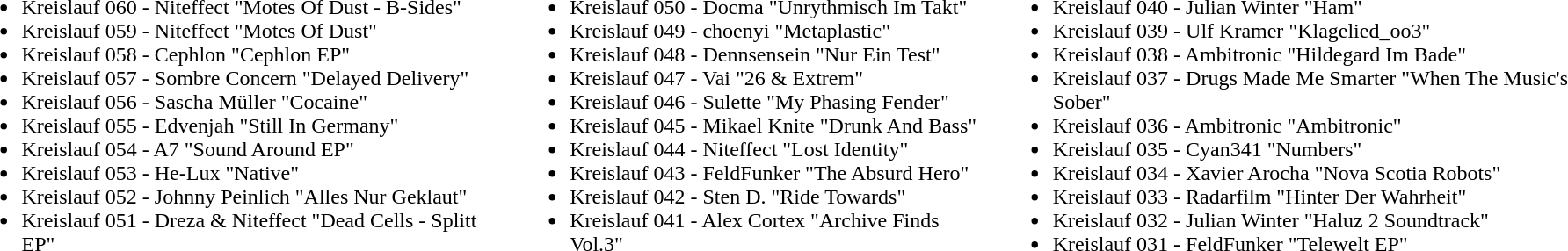<table>
<tr>
<td><br><ul><li>Kreislauf 060 - Niteffect "Motes Of Dust - B-Sides"</li><li>Kreislauf 059 - Niteffect "Motes Of Dust"</li><li>Kreislauf 058 - Cephlon "Cephlon EP"</li><li>Kreislauf 057 - Sombre Concern "Delayed Delivery"</li><li>Kreislauf 056 - Sascha Müller "Cocaine"</li><li>Kreislauf 055 - Edvenjah "Still In Germany"</li><li>Kreislauf 054 - A7 "Sound Around EP"</li><li>Kreislauf 053 - He-Lux "Native"</li><li>Kreislauf 052 - Johnny Peinlich "Alles Nur Geklaut"</li><li>Kreislauf 051 - Dreza & Niteffect "Dead Cells - Splitt EP"</li></ul></td>
<td><br><ul><li>Kreislauf 050 - Docma "Unrythmisch Im Takt"</li><li>Kreislauf 049 - choenyi "Metaplastic"</li><li>Kreislauf 048 - Dennsensein "Nur Ein Test"</li><li>Kreislauf 047 - Vai "26 & Extrem"</li><li>Kreislauf 046 - Sulette "My Phasing Fender"</li><li>Kreislauf 045 - Mikael Knite "Drunk And Bass"</li><li>Kreislauf 044 - Niteffect "Lost Identity"</li><li>Kreislauf 043 - FeldFunker "The Absurd Hero"</li><li>Kreislauf 042 - Sten D. "Ride Towards"</li><li>Kreislauf 041 - Alex Cortex "Archive Finds Vol.3"</li></ul></td>
<td><br><ul><li>Kreislauf 040 - Julian Winter "Ham"</li><li>Kreislauf 039 - Ulf Kramer "Klagelied_oo3"</li><li>Kreislauf 038 - Ambitronic "Hildegard Im Bade"</li><li>Kreislauf 037 - Drugs Made Me Smarter "When The Music's Sober"</li><li>Kreislauf 036 - Ambitronic "Ambitronic"</li><li>Kreislauf 035 - Cyan341 "Numbers"</li><li>Kreislauf 034 - Xavier Arocha "Nova Scotia Robots"</li><li>Kreislauf 033 - Radarfilm "Hinter Der Wahrheit"</li><li>Kreislauf 032 - Julian Winter "Haluz 2 Soundtrack"</li><li>Kreislauf 031 - FeldFunker "Telewelt EP"</li></ul></td>
</tr>
</table>
